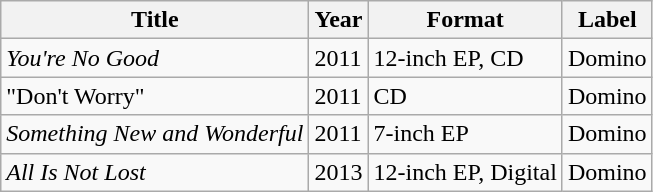<table class="wikitable" border="1">
<tr>
<th scope="col">Title</th>
<th scope="col">Year</th>
<th scope="col">Format</th>
<th scope="col">Label</th>
</tr>
<tr>
<td><em>You're No Good</em></td>
<td>2011</td>
<td>12-inch EP, CD</td>
<td>Domino</td>
</tr>
<tr>
<td>"Don't Worry"</td>
<td>2011</td>
<td>CD</td>
<td>Domino</td>
</tr>
<tr>
<td><em>Something New and Wonderful</em></td>
<td>2011</td>
<td>7-inch EP</td>
<td>Domino</td>
</tr>
<tr>
<td><em>All Is Not Lost</em></td>
<td>2013</td>
<td>12-inch EP, Digital</td>
<td>Domino</td>
</tr>
</table>
